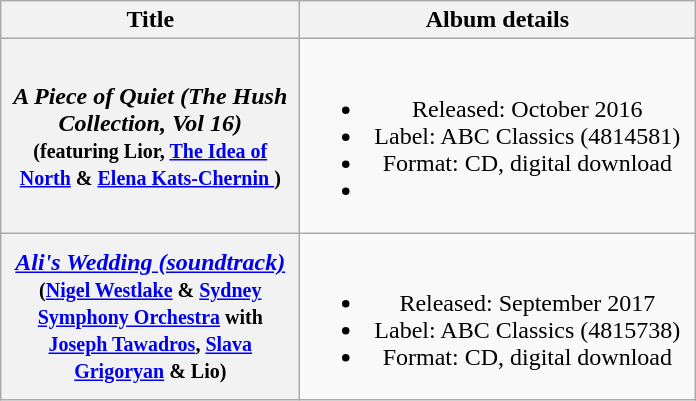<table class="wikitable plainrowheaders" style="text-align:center;" border="1">
<tr>
<th scope="col" rowspan="1" style="width:12em;">Title</th>
<th scope="col" rowspan="1" style="width:16em;">Album details</th>
</tr>
<tr>
<th scope="row"><em>A Piece of Quiet (The Hush Collection, Vol 16)</em> <br><small>(featuring Lior, <a href='#'>The Idea of North</a> & <a href='#'>Elena Kats-Chernin </a>)</small></th>
<td><br><ul><li>Released: October 2016</li><li>Label: ABC Classics (4814581)</li><li>Format: CD, digital download</li><li></li></ul></td>
</tr>
<tr>
<th scope="row"><em><a href='#'>Ali's Wedding (soundtrack)</a></em> <br><small>(<a href='#'>Nigel Westlake</a> & <a href='#'>Sydney Symphony Orchestra</a> with <a href='#'>Joseph Tawadros</a>, <a href='#'>Slava Grigoryan</a> & Lio)</small></th>
<td><br><ul><li>Released: September 2017</li><li>Label: ABC Classics (4815738)</li><li>Format: CD, digital download</li></ul></td>
</tr>
</table>
